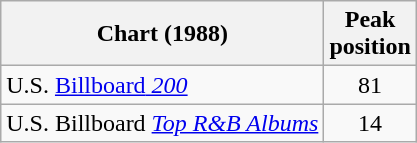<table class="wikitable">
<tr>
<th>Chart (1988)</th>
<th>Peak<br>position</th>
</tr>
<tr>
<td>U.S. <em><a href='#'></em>Billboard<em> 200</a></td>
<td align="center">81</td>
</tr>
<tr>
<td>U.S. </em>Billboard<em> <a href='#'>Top R&B Albums</a></td>
<td align="center">14</td>
</tr>
</table>
